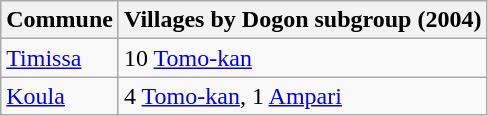<table class="wikitable">
<tr>
<th>Commune</th>
<th>Villages by Dogon subgroup (2004)</th>
</tr>
<tr>
<td><a href='#'>Timissa</a></td>
<td>10 <a href='#'>Tomo-kan</a></td>
</tr>
<tr>
<td><a href='#'>Koula</a></td>
<td>4 <a href='#'>Tomo-kan</a>, 1 <a href='#'>Ampari</a></td>
</tr>
</table>
